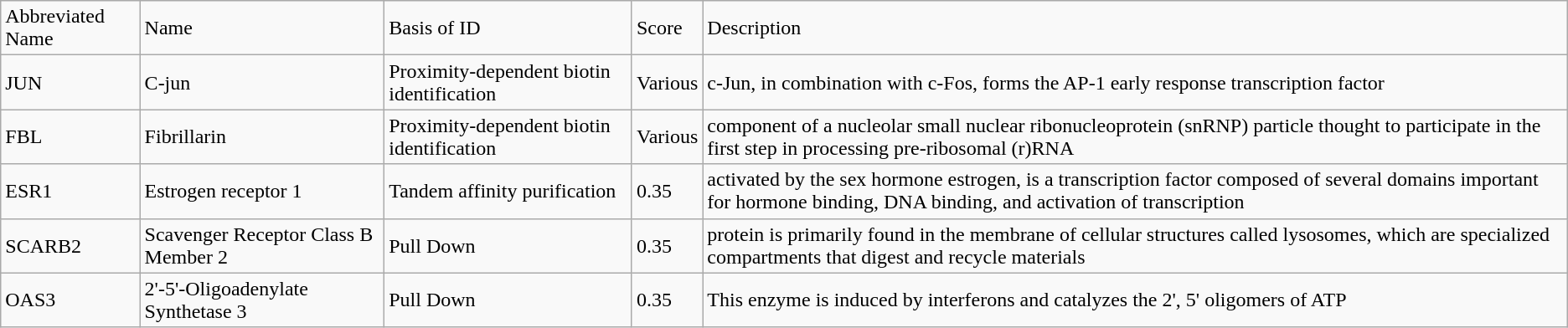<table class="wikitable">
<tr>
<td>Abbreviated  Name</td>
<td>Name</td>
<td>Basis of  ID</td>
<td>Score</td>
<td>Description</td>
</tr>
<tr>
<td>JUN</td>
<td>C-jun</td>
<td>Proximity-dependent  biotin identification</td>
<td>Various</td>
<td>c-Jun,  in combination with c-Fos, forms the AP-1 early  response transcription factor</td>
</tr>
<tr>
<td>FBL</td>
<td>Fibrillarin</td>
<td>Proximity-dependent  biotin identification</td>
<td>Various</td>
<td>component  of a nucleolar small nuclear ribonucleoprotein (snRNP) particle thought to  participate in the first step in processing pre-ribosomal (r)RNA</td>
</tr>
<tr>
<td>ESR1</td>
<td>Estrogen receptor  1</td>
<td>Tandem affinity  purification</td>
<td>0.35</td>
<td>activated  by the sex hormone estrogen, is a transcription factor composed of several  domains important for hormone binding, DNA binding, and activation of  transcription</td>
</tr>
<tr>
<td>SCARB2</td>
<td>Scavenger Receptor  Class B Member 2</td>
<td>Pull Down</td>
<td>0.35</td>
<td>protein  is primarily found in the membrane of cellular structures called lysosomes,  which are specialized compartments that digest and recycle materials</td>
</tr>
<tr>
<td>OAS3</td>
<td>2'-5'-Oligoadenylate  Synthetase 3</td>
<td>Pull Down</td>
<td>0.35</td>
<td>This  enzyme is induced by interferons and catalyzes the 2',  5' oligomers of ATP</td>
</tr>
</table>
